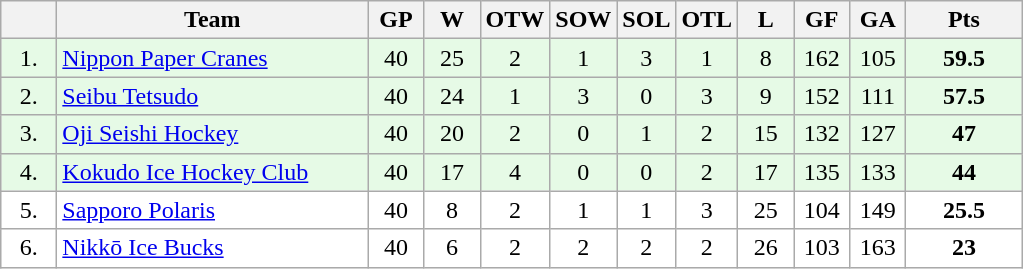<table class="wikitable">
<tr>
<th width="30"></th>
<th width="200">Team</th>
<th width="30">GP</th>
<th width="30">W</th>
<th width="30">OTW</th>
<th width="30">SOW</th>
<th width="30">SOL</th>
<th width="30">OTL</th>
<th width="30">L</th>
<th width="30">GF</th>
<th width="30">GA</th>
<th width="70">Pts</th>
</tr>
<tr bgcolor="#e6fae6" align="center">
<td>1.</td>
<td align="left"><a href='#'>Nippon Paper Cranes</a></td>
<td>40</td>
<td>25</td>
<td>2</td>
<td>1</td>
<td>3</td>
<td>1</td>
<td>8</td>
<td>162</td>
<td>105</td>
<td><strong>59.5</strong></td>
</tr>
<tr bgcolor="#e6fae6" align="center">
<td>2.</td>
<td align="left"><a href='#'>Seibu Tetsudo</a></td>
<td>40</td>
<td>24</td>
<td>1</td>
<td>3</td>
<td>0</td>
<td>3</td>
<td>9</td>
<td>152</td>
<td>111</td>
<td><strong>57.5</strong></td>
</tr>
<tr bgcolor="#e6fae6" align="center">
<td>3.</td>
<td align="left"><a href='#'>Oji Seishi Hockey</a></td>
<td>40</td>
<td>20</td>
<td>2</td>
<td>0</td>
<td>1</td>
<td>2</td>
<td>15</td>
<td>132</td>
<td>127</td>
<td><strong>47</strong></td>
</tr>
<tr bgcolor="#e6fae6" align="center">
<td>4.</td>
<td align="left"><a href='#'>Kokudo Ice Hockey Club</a></td>
<td>40</td>
<td>17</td>
<td>4</td>
<td>0</td>
<td>0</td>
<td>2</td>
<td>17</td>
<td>135</td>
<td>133</td>
<td><strong>44</strong></td>
</tr>
<tr bgcolor="#FFFFFF" align="center">
<td>5.</td>
<td align="left"><a href='#'>Sapporo Polaris</a></td>
<td>40</td>
<td>8</td>
<td>2</td>
<td>1</td>
<td>1</td>
<td>3</td>
<td>25</td>
<td>104</td>
<td>149</td>
<td><strong>25.5</strong></td>
</tr>
<tr bgcolor="#FFFFFF" align="center">
<td>6.</td>
<td align="left"><a href='#'>Nikkō Ice Bucks</a></td>
<td>40</td>
<td>6</td>
<td>2</td>
<td>2</td>
<td>2</td>
<td>2</td>
<td>26</td>
<td>103</td>
<td>163</td>
<td><strong>23</strong></td>
</tr>
</table>
